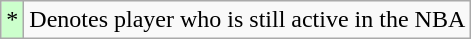<table class="wikitable">
<tr>
<td align="center" bgcolor="#CCFFCC">*</td>
<td>Denotes player who is still active in the NBA</td>
</tr>
</table>
